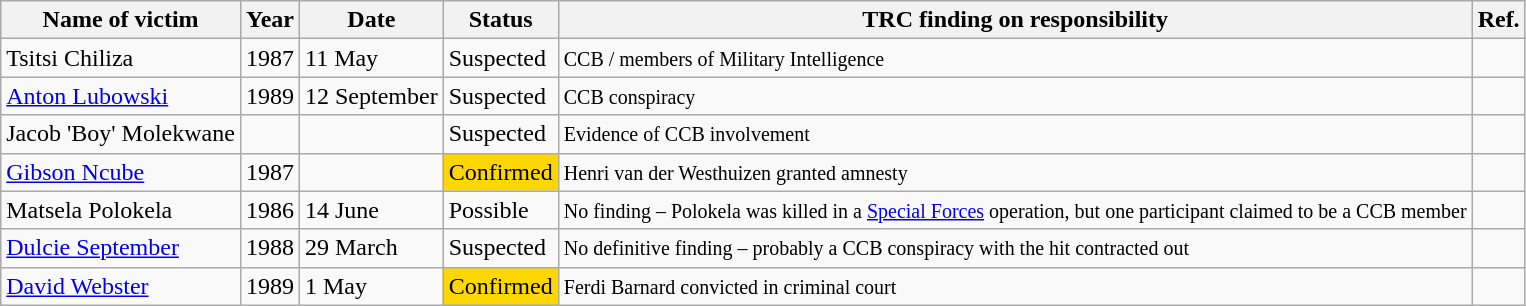<table class="wikitable sortable">
<tr>
<th>Name of victim</th>
<th>Year</th>
<th>Date</th>
<th>Status</th>
<th>TRC finding on responsibility</th>
<th>Ref.</th>
</tr>
<tr>
<td>Tsitsi Chiliza</td>
<td>1987</td>
<td>11 May</td>
<td>Suspected</td>
<td><small>CCB / members of Military Intelligence</small></td>
<td></td>
</tr>
<tr>
<td><a href='#'>Anton Lubowski</a></td>
<td>1989</td>
<td>12 September</td>
<td>Suspected</td>
<td><small>CCB conspiracy</small></td>
<td></td>
</tr>
<tr>
<td>Jacob 'Boy' Molekwane</td>
<td></td>
<td></td>
<td>Suspected</td>
<td><small>Evidence of CCB involvement</small></td>
<td></td>
</tr>
<tr>
<td><a href='#'>Gibson Ncube</a></td>
<td>1987</td>
<td></td>
<td style="background:gold;white-space:nowrap">Confirmed</td>
<td><small>Henri van der Westhuizen granted amnesty</small></td>
<td></td>
</tr>
<tr>
<td>Matsela Polokela</td>
<td>1986</td>
<td>14 June</td>
<td>Possible</td>
<td><small>No finding – Polokela was killed in a <a href='#'>Special Forces</a> operation, but one participant claimed to be a CCB member</small></td>
<td></td>
</tr>
<tr>
<td><a href='#'>Dulcie September</a></td>
<td>1988</td>
<td>29 March</td>
<td>Suspected</td>
<td><small>No definitive finding – probably a CCB conspiracy with the hit contracted out</small></td>
<td></td>
</tr>
<tr>
<td><a href='#'>David Webster</a></td>
<td>1989</td>
<td>1 May</td>
<td style="background:gold;white-space:nowrap">Confirmed</td>
<td><small>Ferdi Barnard convicted in criminal court</small></td>
<td></td>
</tr>
</table>
